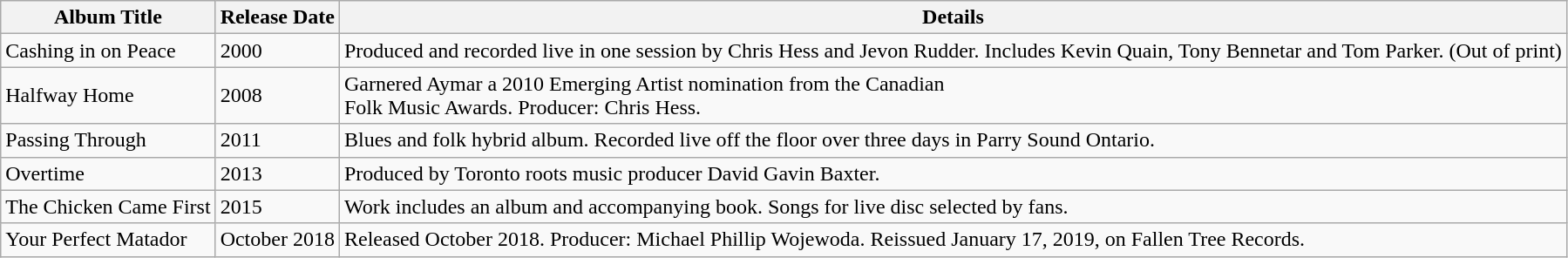<table class="wikitable">
<tr>
<th>Album Title</th>
<th>Release Date</th>
<th>Details</th>
</tr>
<tr>
<td>Cashing in on Peace</td>
<td>2000</td>
<td>Produced and recorded live in one session by Chris Hess and Jevon Rudder. Includes Kevin Quain, Tony Bennetar and Tom Parker. (Out of print)</td>
</tr>
<tr>
<td>Halfway Home</td>
<td>2008</td>
<td>Garnered Aymar a 2010 Emerging Artist nomination from the Canadian<br>Folk Music Awards. Producer: Chris Hess.</td>
</tr>
<tr>
<td>Passing Through</td>
<td>2011</td>
<td>Blues and folk hybrid album. Recorded live off the floor over three days in Parry Sound Ontario.</td>
</tr>
<tr>
<td>Overtime</td>
<td>2013</td>
<td>Produced by Toronto roots music producer David Gavin Baxter.</td>
</tr>
<tr>
<td>The Chicken Came First</td>
<td>2015</td>
<td>Work includes an album and accompanying book. Songs for live disc selected by fans.</td>
</tr>
<tr>
<td>Your Perfect Matador</td>
<td>October 2018</td>
<td>Released October 2018. Producer: Michael Phillip Wojewoda. Reissued January 17, 2019, on Fallen Tree Records.</td>
</tr>
</table>
